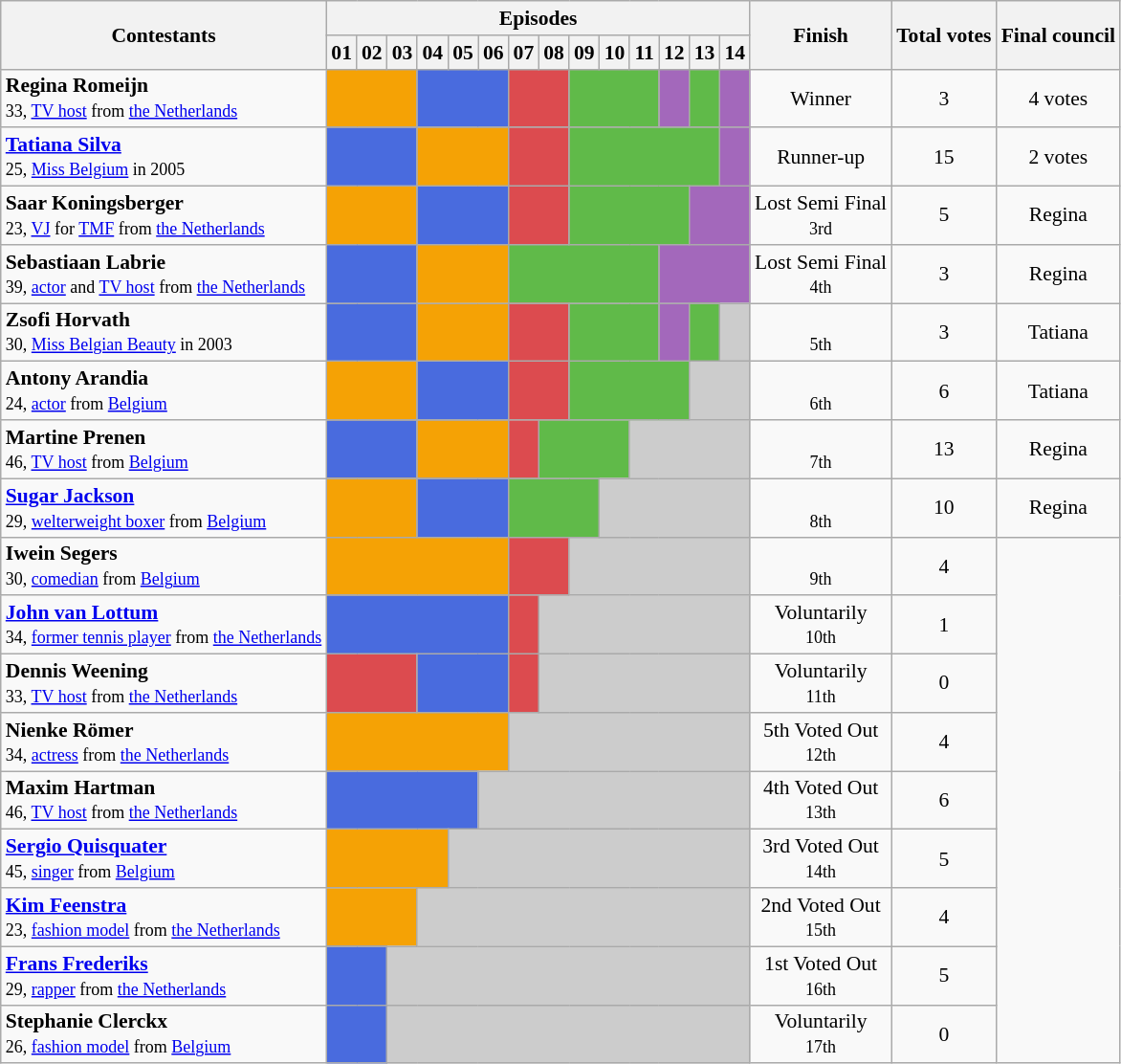<table class="wikitable" style="font-size:90%; text-align:center;">
<tr>
<th rowspan=2>Contestants</th>
<th colspan=14>Episodes</th>
<th rowspan=2>Finish</th>
<th rowspan=2>Total votes</th>
<th rowspan=2>Final council</th>
</tr>
<tr>
<th>01</th>
<th>02</th>
<th>03</th>
<th>04</th>
<th>05</th>
<th>06</th>
<th>07</th>
<th>08</th>
<th>09</th>
<th>10</th>
<th>11</th>
<th>12</th>
<th>13</th>
<th>14</th>
</tr>
<tr>
<td align=left><strong>Regina Romeijn</strong><br><small>33, <a href='#'>TV host</a> from <a href='#'>the Netherlands</a></small></td>
<td colspan=3 bgcolor="F5A205"></td>
<td colspan=3 bgcolor="496BDE"></td>
<td colspan=2 bgcolor="DC4B4F"></td>
<td colspan=3 bgcolor="60BA49"></td>
<td colspan=1 bgcolor="A368BB"></td>
<td colspan=1 bgcolor="60BA49"></td>
<td colspan=1 bgcolor="A368BB"></td>
<td>Winner</td>
<td>3</td>
<td>4 votes</td>
</tr>
<tr>
<td align=left><strong><a href='#'>Tatiana Silva</a></strong><br><small>25, <a href='#'>Miss Belgium</a> in 2005</small></td>
<td colspan=3 bgcolor="496BDE"></td>
<td colspan=3 bgcolor="F5A205"></td>
<td colspan=2 bgcolor="DC4B4F"></td>
<td colspan=5 bgcolor="60BA49"></td>
<td colspan=1 bgcolor="A368BB"></td>
<td>Runner-up</td>
<td>15</td>
<td>2 votes</td>
</tr>
<tr>
<td align=left><strong>Saar Koningsberger</strong><br><small>23, <a href='#'>VJ</a> for <a href='#'>TMF</a> from <a href='#'>the Netherlands</a></small></td>
<td colspan=3 bgcolor="F5A205"></td>
<td colspan=3 bgcolor="496BDE"></td>
<td colspan=2 bgcolor="DC4B4F"></td>
<td colspan=4 bgcolor="60BA49"></td>
<td colspan=2 bgcolor="A368BB"></td>
<td>Lost Semi Final<br><small>3rd</small></td>
<td>5</td>
<td>Regina</td>
</tr>
<tr>
<td align=left><strong>Sebastiaan Labrie</strong><br><small>39, <a href='#'>actor</a> and <a href='#'>TV host</a> from <a href='#'>the Netherlands</a></small></td>
<td colspan=3 bgcolor="496BDE"></td>
<td colspan=3 bgcolor="F5A205"></td>
<td colspan=5 bgcolor="60BA49"></td>
<td colspan=3 bgcolor="A368BB"></td>
<td>Lost Semi Final<br><small>4th</small></td>
<td>3</td>
<td>Regina</td>
</tr>
<tr>
<td align=left><strong>Zsofi Horvath</strong><br><small>30, <a href='#'>Miss Belgian Beauty</a> in 2003</small></td>
<td colspan=3 bgcolor="496BDE"></td>
<td colspan=3 bgcolor="F5A205"></td>
<td colspan=2 bgcolor="DC4B4F"></td>
<td colspan=3 bgcolor="60BA49"></td>
<td colspan=1 bgcolor="A368BB"></td>
<td colspan=1 bgcolor="60BA49"></td>
<td colspan=1 bgcolor="CCCCCC"></td>
<td><br><small>5th</small></td>
<td>3</td>
<td>Tatiana</td>
</tr>
<tr>
<td align=left><strong>Antony Arandia</strong><br><small>24, <a href='#'>actor</a> from <a href='#'>Belgium</a></small></td>
<td colspan=3 bgcolor="F5A205"></td>
<td colspan=3 bgcolor="496BDE"></td>
<td colspan=2 bgcolor="DC4B4F"></td>
<td colspan=4 bgcolor="60BA49"></td>
<td colspan=2 bgcolor="CCCCCC"></td>
<td><br><small>6th</small></td>
<td>6</td>
<td>Tatiana</td>
</tr>
<tr>
<td align=left><strong>Martine Prenen</strong><br><small>46, <a href='#'>TV host</a> from <a href='#'>Belgium</a></small></td>
<td colspan=3 bgcolor="496BDE"></td>
<td colspan=3 bgcolor="F5A205"></td>
<td colspan=1 bgcolor="DC4B4F"></td>
<td colspan=3 bgcolor="60BA49"></td>
<td colspan=4 bgcolor="CCCCCC"></td>
<td><br><small>7th</small></td>
<td>13</td>
<td>Regina</td>
</tr>
<tr>
<td align=left><strong><a href='#'>Sugar Jackson</a></strong><br><small>29, <a href='#'>welterweight boxer</a> from <a href='#'>Belgium</a></small></td>
<td colspan=3 bgcolor="F5A205"></td>
<td colspan=3 bgcolor="496BDE"></td>
<td colspan=3 bgcolor="60BA49"></td>
<td colspan=5 bgcolor="CCCCCC"></td>
<td><br><small>8th</small></td>
<td>10</td>
<td>Regina</td>
</tr>
<tr>
<td align=left><strong>Iwein Segers</strong><br><small>30, <a href='#'>comedian</a> from <a href='#'>Belgium</a></small></td>
<td colspan=6 bgcolor="F5A205"></td>
<td colspan=2 bgcolor="DC4B4F"></td>
<td colspan=6 bgcolor="CCCCCC"></td>
<td><br><small>9th</small></td>
<td>4</td>
</tr>
<tr>
<td align=left><strong><a href='#'>John van Lottum</a></strong><br><small>34, <a href='#'>former tennis player</a> from <a href='#'>the Netherlands</a></small></td>
<td colspan=6 bgcolor="496BDE"></td>
<td colspan=1 bgcolor="DC4B4F"></td>
<td colspan=7 bgcolor="CCCCCC"></td>
<td>Voluntarily<br><small>10th</small></td>
<td>1</td>
</tr>
<tr>
<td align=left><strong>Dennis Weening</strong><br><small>33, <a href='#'>TV host</a> from <a href='#'>the Netherlands</a></small></td>
<td colspan=3 bgcolor="DC4B4F"></td>
<td colspan=3 bgcolor="496BDE"></td>
<td colspan=1 bgcolor="DC4B4F"></td>
<td colspan=7 bgcolor="CCCCCC"></td>
<td>Voluntarily<br><small>11th</small></td>
<td>0</td>
</tr>
<tr>
<td align=left><strong>Nienke Römer</strong><br><small>34, <a href='#'>actress</a> from <a href='#'>the Netherlands</a></small></td>
<td colspan=6 bgcolor="F5A205"></td>
<td colspan=8 bgcolor="CCCCCC"></td>
<td>5th Voted Out<br><small>12th</small></td>
<td>4</td>
</tr>
<tr>
<td align=left><strong>Maxim Hartman</strong><br><small>46, <a href='#'>TV host</a> from <a href='#'>the Netherlands</a></small></td>
<td colspan=5 bgcolor="496BDE"></td>
<td colspan=9 bgcolor="CCCCCC"></td>
<td>4th Voted Out<br><small>13th</small></td>
<td>6</td>
</tr>
<tr>
<td align=left><strong><a href='#'>Sergio Quisquater</a></strong><br><small>45, <a href='#'>singer</a> from <a href='#'>Belgium</a></small></td>
<td colspan=4 bgcolor="F5A205"></td>
<td colspan=10 bgcolor="CCCCCC"></td>
<td>3rd Voted Out<br><small>14th</small></td>
<td>5</td>
</tr>
<tr>
<td align=left><strong><a href='#'>Kim Feenstra</a></strong><br><small>23, <a href='#'>fashion model</a> from <a href='#'>the Netherlands</a></small></td>
<td colspan=3 bgcolor="F5A205"></td>
<td colspan=11 bgcolor="CCCCCC"></td>
<td>2nd Voted Out<br><small>15th</small></td>
<td>4</td>
</tr>
<tr>
<td align=left><strong><a href='#'>Frans Frederiks</a></strong><br><small>29, <a href='#'>rapper</a> from <a href='#'>the Netherlands</a></small></td>
<td colspan=2 bgcolor="496BDE"></td>
<td colspan=12 bgcolor="CCCCCC"></td>
<td>1st Voted Out<br><small>16th</small></td>
<td>5</td>
</tr>
<tr>
<td align=left><strong>Stephanie Clerckx</strong><br><small>26, <a href='#'>fashion model</a> from <a href='#'>Belgium</a></small></td>
<td colspan=2 bgcolor="496BDE"></td>
<td colspan=12 bgcolor="CCCCCC"></td>
<td>Voluntarily<br><small>17th</small></td>
<td>0</td>
</tr>
</table>
